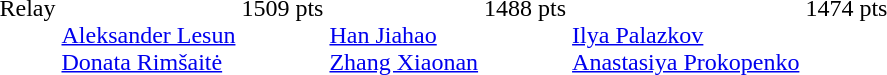<table>
<tr style="vertical-align:top;">
<td>Relay<br></td>
<td><br><a href='#'>Aleksander Lesun</a><br><a href='#'>Donata Rimšaitė</a></td>
<td>1509 pts</td>
<td><br><a href='#'>Han Jiahao</a><br><a href='#'>Zhang Xiaonan</a></td>
<td>1488 pts</td>
<td><br><a href='#'>Ilya Palazkov</a><br><a href='#'>Anastasiya Prokopenko</a></td>
<td>1474 pts</td>
</tr>
</table>
